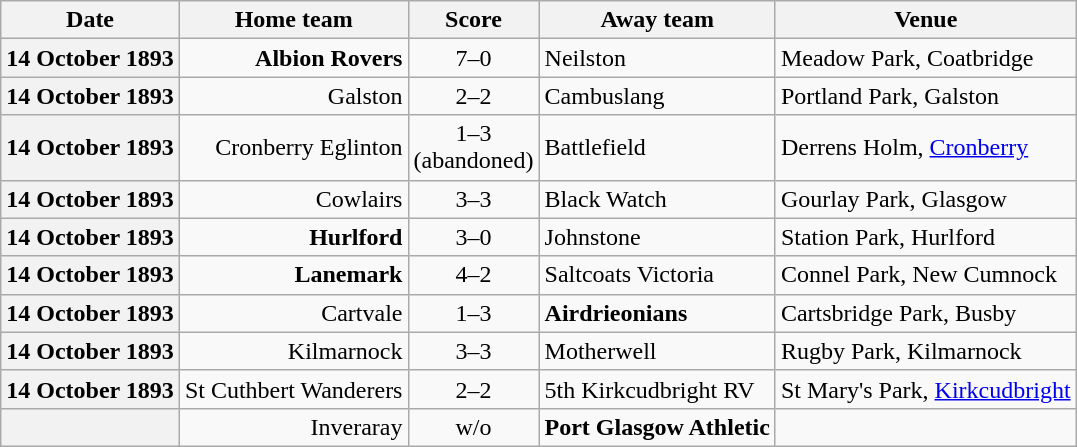<table class="wikitable football-result-list" style="max-width: 80em; text-align: center">
<tr>
<th scope="col">Date</th>
<th scope="col">Home team</th>
<th scope="col">Score</th>
<th scope="col">Away team</th>
<th scope="col">Venue</th>
</tr>
<tr>
<th scope="row">14 October 1893</th>
<td align=right><strong>Albion Rovers</strong></td>
<td>7–0</td>
<td align=left>Neilston</td>
<td align=left>Meadow Park, Coatbridge</td>
</tr>
<tr>
<th scope="row">14 October 1893</th>
<td align=right>Galston</td>
<td>2–2</td>
<td align=left>Cambuslang</td>
<td align=left>Portland Park, Galston</td>
</tr>
<tr>
<th scope="row">14 October 1893</th>
<td align=right>Cronberry Eglinton</td>
<td>1–3<br>(abandoned)</td>
<td align=left>Battlefield</td>
<td align=left>Derrens Holm, <a href='#'>Cronberry</a></td>
</tr>
<tr>
<th scope="row">14 October 1893</th>
<td align=right>Cowlairs</td>
<td>3–3</td>
<td align=left>Black Watch</td>
<td align=left>Gourlay Park, Glasgow</td>
</tr>
<tr>
<th scope="row">14 October 1893</th>
<td align=right><strong>Hurlford</strong></td>
<td>3–0</td>
<td align=left>Johnstone</td>
<td align=left>Station Park, Hurlford</td>
</tr>
<tr>
<th scope="row">14 October 1893</th>
<td align=right><strong>Lanemark</strong></td>
<td>4–2</td>
<td align=left>Saltcoats Victoria</td>
<td align=left>Connel Park, New Cumnock</td>
</tr>
<tr>
<th scope="row">14 October 1893</th>
<td align=right>Cartvale</td>
<td>1–3</td>
<td align=left><strong>Airdrieonians</strong></td>
<td align=left>Cartsbridge Park, Busby</td>
</tr>
<tr>
<th scope="row">14 October 1893</th>
<td align=right>Kilmarnock</td>
<td>3–3</td>
<td align=left>Motherwell</td>
<td align=left>Rugby Park, Kilmarnock</td>
</tr>
<tr>
<th scope="row">14 October 1893</th>
<td align=right>St Cuthbert Wanderers</td>
<td>2–2</td>
<td align=left>5th Kirkcudbright RV</td>
<td align=left>St Mary's Park, <a href='#'>Kirkcudbright</a></td>
</tr>
<tr>
<th scope="row"></th>
<td align=right>Inveraray</td>
<td>w/o</td>
<td align=left><strong>Port Glasgow Athletic</strong></td>
<td></td>
</tr>
</table>
